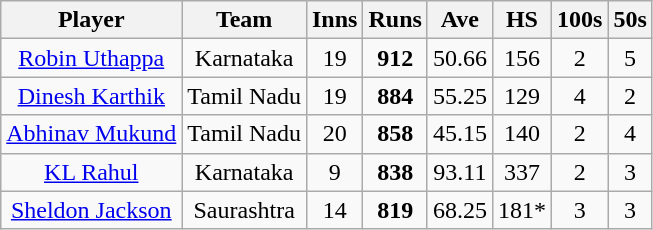<table class="wikitable sortable">
<tr align="center">
<th class="unsortable">Player</th>
<th class="unsortable">Team</th>
<th class="unsortable">Inns</th>
<th>Runs</th>
<th>Ave</th>
<th>HS</th>
<th>100s</th>
<th>50s</th>
</tr>
<tr align="center">
<td><a href='#'>Robin Uthappa</a></td>
<td>Karnataka</td>
<td>19</td>
<td><strong>912</strong></td>
<td>50.66</td>
<td>156</td>
<td>2</td>
<td>5</td>
</tr>
<tr align="center">
<td><a href='#'>Dinesh Karthik</a></td>
<td>Tamil Nadu</td>
<td>19</td>
<td><strong>884</strong></td>
<td>55.25</td>
<td>129</td>
<td>4</td>
<td>2</td>
</tr>
<tr align="center">
<td><a href='#'>Abhinav Mukund</a></td>
<td>Tamil Nadu</td>
<td>20</td>
<td><strong>858</strong></td>
<td>45.15</td>
<td>140</td>
<td>2</td>
<td>4</td>
</tr>
<tr align="center">
<td><a href='#'>KL Rahul</a></td>
<td>Karnataka</td>
<td>9</td>
<td><strong>838</strong></td>
<td>93.11</td>
<td>337</td>
<td>2</td>
<td>3</td>
</tr>
<tr align="center">
<td><a href='#'>Sheldon Jackson</a></td>
<td>Saurashtra</td>
<td>14</td>
<td><strong>819</strong></td>
<td>68.25</td>
<td>181*</td>
<td>3</td>
<td>3</td>
</tr>
</table>
